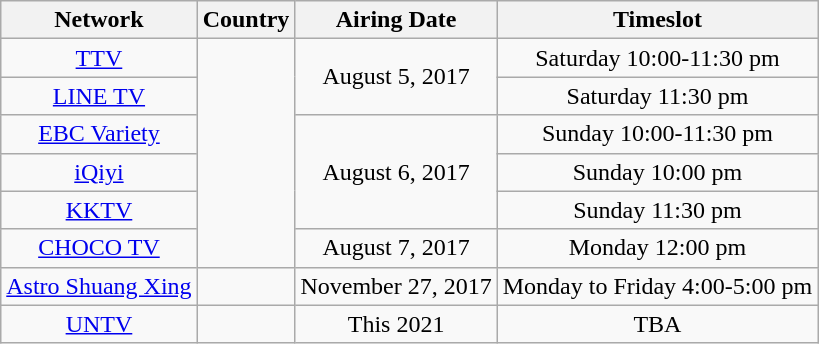<table class="wikitable"  style="text-align:center">
<tr>
<th>Network</th>
<th>Country</th>
<th>Airing Date</th>
<th>Timeslot</th>
</tr>
<tr>
<td><a href='#'>TTV</a></td>
<td rowspan=6></td>
<td rowspan=2>August 5, 2017</td>
<td>Saturday 10:00-11:30 pm</td>
</tr>
<tr>
<td><a href='#'>LINE TV</a></td>
<td>Saturday 11:30 pm</td>
</tr>
<tr>
<td><a href='#'>EBC Variety</a></td>
<td rowspan=3>August 6, 2017</td>
<td>Sunday 10:00-11:30 pm</td>
</tr>
<tr>
<td><a href='#'>iQiyi</a></td>
<td>Sunday 10:00 pm</td>
</tr>
<tr>
<td><a href='#'>KKTV</a></td>
<td>Sunday 11:30 pm</td>
</tr>
<tr>
<td><a href='#'>CHOCO TV</a></td>
<td>August 7, 2017</td>
<td>Monday 12:00 pm</td>
</tr>
<tr>
<td><a href='#'>Astro Shuang Xing</a></td>
<td></td>
<td>November 27, 2017</td>
<td>Monday to Friday 4:00-5:00 pm</td>
</tr>
<tr>
<td><a href='#'>UNTV</a></td>
<td></td>
<td>This 2021</td>
<td>TBA</td>
</tr>
</table>
